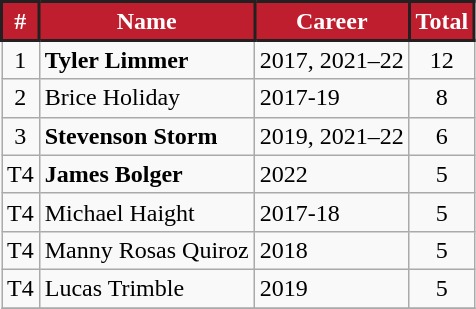<table class="wikitable" style="text-align:center;">
<tr>
</tr>
<tr>
<th style="background:#BF1E2E; color:#FFFFFF; border:2px solid #242021;" scope="col">#</th>
<th style="background:#BF1E2E; color:#FFFFFF; border:2px solid #242021;" scope="col">Name</th>
<th style="background:#BF1E2E; color:#FFFFFF; border:2px solid #242021;" scope="col">Career</th>
<th style="background:#BF1E2E; color:#FFFFFF; border:2px solid #242021;" scope="col">Total</th>
</tr>
<tr>
<td>1</td>
<td align="left"> <strong>Tyler Limmer</strong></td>
<td align="left">2017, 2021–22</td>
<td>12</td>
</tr>
<tr>
<td>2</td>
<td align="left"> Brice Holiday</td>
<td align="left">2017-19</td>
<td>8</td>
</tr>
<tr>
<td>3</td>
<td align="left"> <strong>Stevenson Storm</strong></td>
<td align="left">2019, 2021–22</td>
<td>6</td>
</tr>
<tr>
<td>T4</td>
<td align="left"> <strong>James Bolger</strong></td>
<td align="left">2022</td>
<td>5</td>
</tr>
<tr>
<td>T4</td>
<td align="left"> Michael Haight</td>
<td align="left">2017-18</td>
<td>5</td>
</tr>
<tr>
<td>T4</td>
<td align="left"> Manny Rosas Quiroz</td>
<td align="left">2018</td>
<td>5</td>
</tr>
<tr>
<td>T4</td>
<td align="left"> Lucas Trimble</td>
<td align="left">2019</td>
<td>5</td>
</tr>
<tr>
</tr>
</table>
